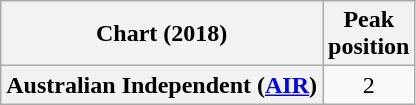<table class="wikitable plainrowheaders" style="text-align:center;">
<tr>
<th scope="col">Chart (2018)</th>
<th scope="col">Peak<br>position</th>
</tr>
<tr>
<th scope="row">Australian Independent (<a href='#'>AIR</a>)</th>
<td>2</td>
</tr>
</table>
